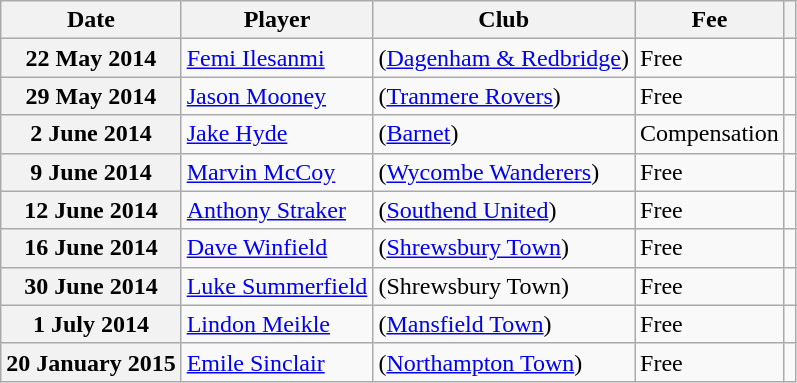<table class="wikitable plainrowheaders">
<tr>
<th scope=col>Date</th>
<th scope=col>Player</th>
<th scope=col>Club</th>
<th scope=col>Fee</th>
<th scope=col class=unsortable></th>
</tr>
<tr>
<th scope=row>22 May 2014</th>
<td><a href='#'>Femi Ilesanmi</a></td>
<td>(<a href='#'>Dagenham & Redbridge</a>)</td>
<td>Free</td>
<td style="text-align:center;"></td>
</tr>
<tr>
<th scope=row>29 May 2014</th>
<td><a href='#'>Jason Mooney</a></td>
<td>(<a href='#'>Tranmere Rovers</a>)</td>
<td>Free</td>
<td style="text-align:center;"></td>
</tr>
<tr>
<th scope=row>2 June 2014</th>
<td><a href='#'>Jake Hyde</a></td>
<td>(<a href='#'>Barnet</a>)</td>
<td>Compensation</td>
<td style="text-align:center;"></td>
</tr>
<tr>
<th scope=row>9 June 2014</th>
<td><a href='#'>Marvin McCoy</a></td>
<td>(<a href='#'>Wycombe Wanderers</a>)</td>
<td>Free</td>
<td style="text-align:center;"></td>
</tr>
<tr>
<th scope=row>12 June 2014</th>
<td><a href='#'>Anthony Straker</a></td>
<td>(<a href='#'>Southend United</a>)</td>
<td>Free</td>
<td style="text-align:center;"></td>
</tr>
<tr>
<th scope=row>16 June 2014</th>
<td><a href='#'>Dave Winfield</a></td>
<td>(<a href='#'>Shrewsbury Town</a>)</td>
<td>Free</td>
<td style="text-align:center;"></td>
</tr>
<tr>
<th scope=row>30 June 2014</th>
<td><a href='#'>Luke Summerfield</a></td>
<td>(Shrewsbury Town)</td>
<td>Free</td>
<td style="text-align:center;"></td>
</tr>
<tr>
<th scope=row>1 July 2014</th>
<td><a href='#'>Lindon Meikle</a></td>
<td>(<a href='#'>Mansfield Town</a>)</td>
<td>Free</td>
<td style="text-align:center;"></td>
</tr>
<tr>
<th scope=row>20 January 2015</th>
<td><a href='#'>Emile Sinclair</a></td>
<td>(<a href='#'>Northampton Town</a>)</td>
<td>Free</td>
<td style="text-align:center;"></td>
</tr>
</table>
